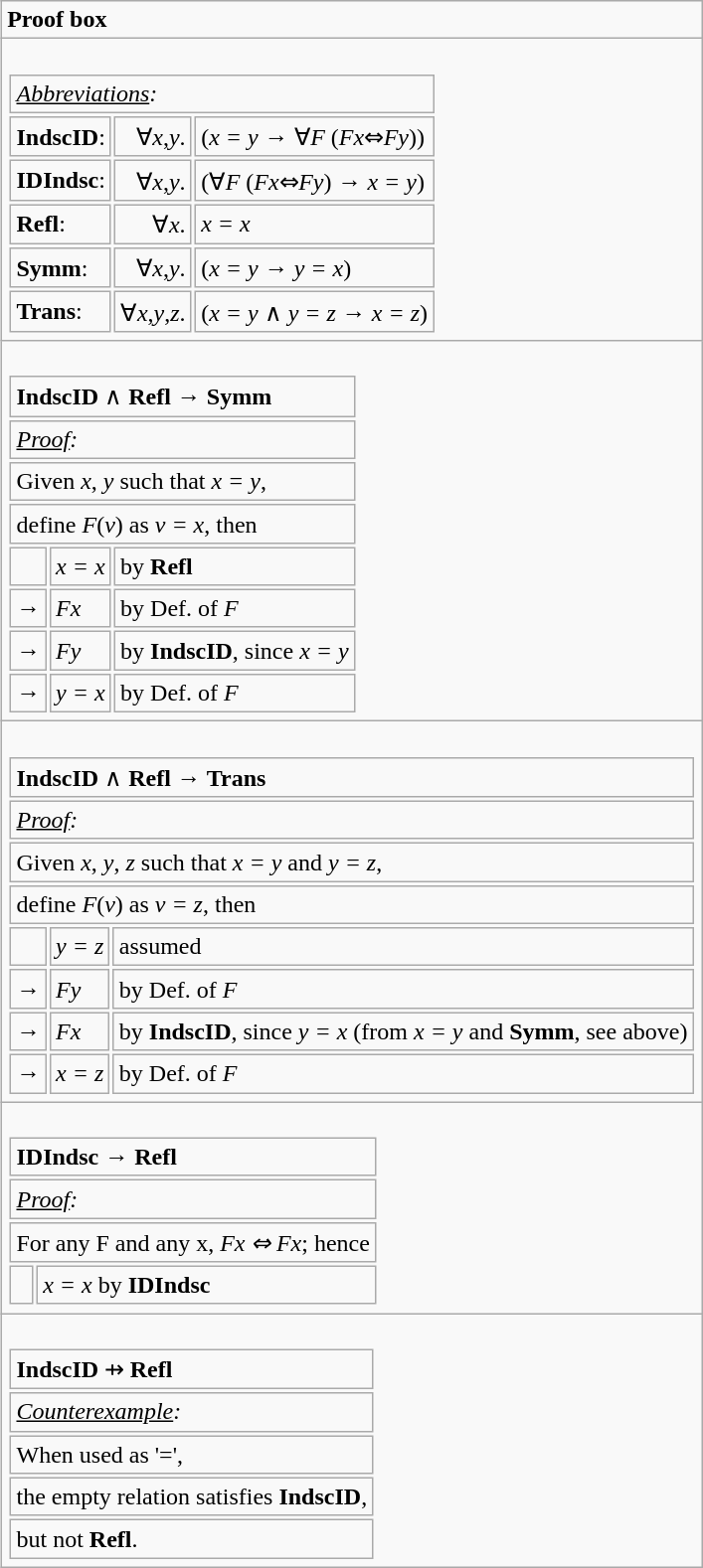<table align="right" class="wikitable collapsible collapsed">
<tr>
<td colspan=3><strong>Proof box</strong></td>
</tr>
<tr>
<td><br><table>
<tr>
<td colspan=3><em><u>Abbreviations</u>:</em></td>
</tr>
<tr>
<td><strong>IndscID</strong>:</td>
<td align=right>∀<em>x</em>,<em>y</em>.</td>
<td>(<em>x = y</em> → ∀<em>F</em> (<em>Fx</em>⇔<em>Fy</em>))</td>
</tr>
<tr>
<td><strong>IDIndsc</strong>:</td>
<td align=right>∀<em>x</em>,<em>y</em>.</td>
<td>(∀<em>F</em> (<em>Fx</em>⇔<em>Fy</em>) → <em>x = y</em>)</td>
</tr>
<tr>
<td><strong>Refl</strong>:</td>
<td align=right>∀<em>x</em>.</td>
<td><em>x = x</em></td>
</tr>
<tr>
<td><strong>Symm</strong>:</td>
<td align=right>∀<em>x</em>,<em>y</em>.</td>
<td>(<em>x = y</em> → <em>y = x</em>)</td>
</tr>
<tr>
<td><strong>Trans</strong>:</td>
<td align=right>∀<em>x</em>,<em>y</em>,<em>z</em>.</td>
<td>(<em>x = y</em> ∧ <em>y = z</em> → <em>x = z</em>)</td>
</tr>
</table>
</td>
</tr>
<tr>
<td colspan=2><br><table class="collapsible collapsed">
<tr>
<td colspan=3><strong>IndscID</strong> ∧ <strong>Refl</strong> → <strong>Symm</strong></td>
</tr>
<tr>
<td colspan=3><em><u>Proof</u>:</em></td>
</tr>
<tr>
<td colspan=3>Given <em>x</em>, <em>y</em> such that <em>x = y</em>,</td>
</tr>
<tr>
<td colspan=3>define <em>F</em>(<em>v</em>) as <em>v = x</em>, then</td>
</tr>
<tr>
<td></td>
<td><em>x = x</em></td>
<td>by <strong>Refl</strong></td>
</tr>
<tr>
<td>→</td>
<td><em>Fx</em></td>
<td>by Def. of <em>F</em></td>
</tr>
<tr>
<td>→</td>
<td><em>Fy</em></td>
<td>by <strong>IndscID</strong>, since <em>x = y</em></td>
</tr>
<tr>
<td>→</td>
<td><em>y = x</em></td>
<td>by Def. of <em>F</em></td>
</tr>
</table>
</td>
</tr>
<tr>
<td colspan=2><br><table class="collapsible collapsed">
<tr>
<td colspan=3><strong>IndscID</strong> ∧ <strong>Refl</strong> → <strong>Trans</strong></td>
</tr>
<tr>
<td colspan=3><em><u>Proof</u>:</em></td>
</tr>
<tr>
<td colspan=3>Given <em>x</em>, <em>y</em>, <em>z</em> such that <em>x = y</em> and <em>y = z</em>,</td>
</tr>
<tr>
<td colspan=3>define <em>F</em>(<em>v</em>) as <em>v = z</em>, then</td>
</tr>
<tr>
<td></td>
<td><em>y = z</em></td>
<td>assumed</td>
</tr>
<tr>
<td>→</td>
<td><em>Fy</em></td>
<td>by Def. of <em>F</em></td>
</tr>
<tr>
<td>→</td>
<td><em>Fx</em></td>
<td>by <strong>IndscID</strong>, since <em>y = x</em> (from <em>x = y</em> and <strong>Symm</strong>, see above)</td>
</tr>
<tr>
<td>→</td>
<td><em>x = z</em></td>
<td>by Def. of <em>F</em></td>
</tr>
</table>
</td>
</tr>
<tr>
<td colspan=2><br><table class="collapsible collapsed">
<tr>
<td colspan=3><strong>IDIndsc</strong> → <strong>Refl</strong></td>
</tr>
<tr>
<td colspan=3><em><u>Proof</u>:</em></td>
</tr>
<tr>
<td colspan=3>For any F and any x, <em>Fx ⇔ Fx</em>; hence</td>
</tr>
<tr>
<td></td>
<td><em>x = x</em> by <strong>IDIndsc</strong></td>
</tr>
</table>
</td>
</tr>
<tr>
<td colspan=2><br><table class="collapsible collapsed">
<tr>
<td colspan=3><strong>IndscID</strong> ⇸ <strong>Refl</strong></td>
</tr>
<tr>
<td colspan=3><em><u>Counterexample</u>:</em></td>
</tr>
<tr>
<td colspan=3>When used as '=',</td>
</tr>
<tr>
<td colspan=3>the empty relation satisfies <strong>IndscID</strong>,</td>
</tr>
<tr>
<td colspan=3>but not <strong>Refl</strong>.</td>
</tr>
</table>
</td>
</tr>
</table>
